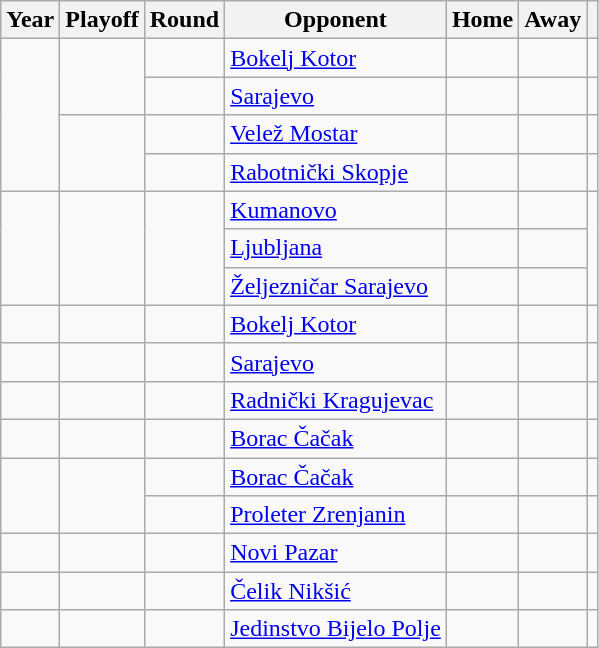<table class="wikitable">
<tr>
<th>Year</th>
<th>Playoff</th>
<th>Round</th>
<th>Opponent</th>
<th>Home</th>
<th>Away</th>
<th></th>
</tr>
<tr>
<td rowspan="4"></td>
<td rowspan="2"></td>
<td></td>
<td><a href='#'>Bokelj Kotor</a></td>
<td></td>
<td></td>
<td></td>
</tr>
<tr>
<td></td>
<td><a href='#'>Sarajevo</a></td>
<td></td>
<td></td>
<td></td>
</tr>
<tr>
<td rowspan="2"></td>
<td></td>
<td><a href='#'>Velež Mostar</a></td>
<td></td>
<td></td>
<td></td>
</tr>
<tr>
<td></td>
<td><a href='#'>Rabotnički Skopje</a></td>
<td></td>
<td></td>
<td></td>
</tr>
<tr>
<td rowspan="3"></td>
<td rowspan="3"></td>
<td rowspan="3"></td>
<td><a href='#'>Kumanovo</a></td>
<td></td>
<td></td>
<td rowspan="3"></td>
</tr>
<tr>
<td><a href='#'>Ljubljana</a></td>
<td></td>
<td></td>
</tr>
<tr>
<td><a href='#'>Željezničar Sarajevo</a></td>
<td></td>
<td></td>
</tr>
<tr>
<td></td>
<td></td>
<td></td>
<td><a href='#'>Bokelj Kotor</a></td>
<td></td>
<td></td>
<td></td>
</tr>
<tr>
<td></td>
<td></td>
<td></td>
<td><a href='#'>Sarajevo</a></td>
<td></td>
<td></td>
<td></td>
</tr>
<tr>
<td></td>
<td></td>
<td></td>
<td><a href='#'>Radnički Kragujevac</a></td>
<td></td>
<td></td>
<td></td>
</tr>
<tr>
<td></td>
<td></td>
<td></td>
<td><a href='#'>Borac Čačak</a></td>
<td></td>
<td></td>
<td></td>
</tr>
<tr>
<td rowspan="2"></td>
<td rowspan="2"></td>
<td></td>
<td><a href='#'>Borac Čačak</a></td>
<td></td>
<td></td>
<td></td>
</tr>
<tr>
<td></td>
<td><a href='#'>Proleter Zrenjanin</a></td>
<td></td>
<td></td>
<td></td>
</tr>
<tr>
<td></td>
<td></td>
<td></td>
<td><a href='#'>Novi Pazar</a></td>
<td></td>
<td></td>
<td></td>
</tr>
<tr>
<td></td>
<td></td>
<td></td>
<td><a href='#'>Čelik Nikšić</a></td>
<td></td>
<td></td>
<td></td>
</tr>
<tr>
<td></td>
<td></td>
<td></td>
<td><a href='#'>Jedinstvo Bijelo Polje</a></td>
<td></td>
<td></td>
<td></td>
</tr>
</table>
